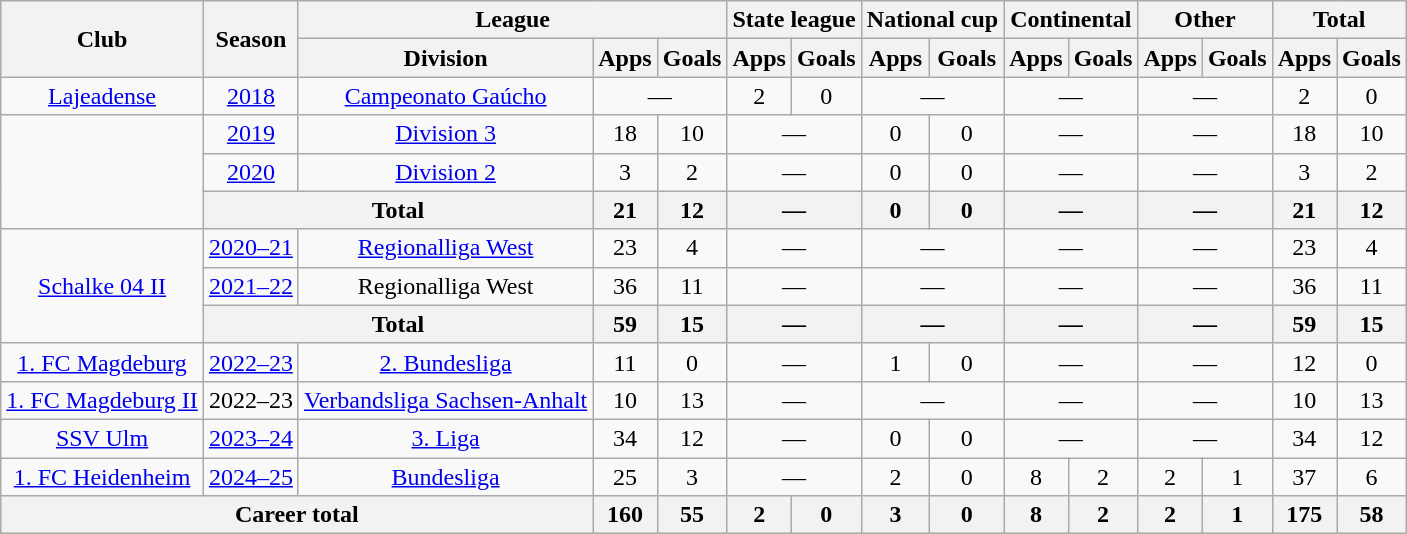<table class="wikitable" style="text-align:center">
<tr>
<th rowspan="2">Club</th>
<th rowspan="2">Season</th>
<th colspan="3">League</th>
<th colspan="2">State league</th>
<th colspan="2">National cup</th>
<th colspan="2">Continental</th>
<th colspan="2">Other</th>
<th colspan="2">Total</th>
</tr>
<tr>
<th>Division</th>
<th>Apps</th>
<th>Goals</th>
<th>Apps</th>
<th>Goals</th>
<th>Apps</th>
<th>Goals</th>
<th>Apps</th>
<th>Goals</th>
<th>Apps</th>
<th>Goals</th>
<th>Apps</th>
<th>Goals</th>
</tr>
<tr>
<td><a href='#'>Lajeadense</a></td>
<td><a href='#'>2018</a></td>
<td><a href='#'>Campeonato Gaúcho</a></td>
<td colspan="2">—</td>
<td>2</td>
<td>0</td>
<td colspan="2">—</td>
<td colspan="2">—</td>
<td colspan="2">—</td>
<td>2</td>
<td>0</td>
</tr>
<tr>
<td rowspan="3"></td>
<td><a href='#'>2019</a></td>
<td><a href='#'>Division 3</a></td>
<td>18</td>
<td>10</td>
<td colspan="2">—</td>
<td>0</td>
<td>0</td>
<td colspan="2">—</td>
<td colspan="2">—</td>
<td>18</td>
<td>10</td>
</tr>
<tr>
<td><a href='#'>2020</a></td>
<td><a href='#'>Division 2</a></td>
<td>3</td>
<td>2</td>
<td colspan="2">—</td>
<td>0</td>
<td>0</td>
<td colspan="2">—</td>
<td colspan="2">—</td>
<td>3</td>
<td>2</td>
</tr>
<tr>
<th colspan="2">Total</th>
<th>21</th>
<th>12</th>
<th colspan="2">—</th>
<th>0</th>
<th>0</th>
<th colspan="2">—</th>
<th colspan="2">—</th>
<th>21</th>
<th>12</th>
</tr>
<tr>
<td rowspan="3"><a href='#'>Schalke 04 II</a></td>
<td><a href='#'>2020–21</a></td>
<td><a href='#'>Regionalliga West</a></td>
<td>23</td>
<td>4</td>
<td colspan="2">—</td>
<td colspan="2">—</td>
<td colspan="2">—</td>
<td colspan="2">—</td>
<td>23</td>
<td>4</td>
</tr>
<tr>
<td><a href='#'>2021–22</a></td>
<td>Regionalliga West</td>
<td>36</td>
<td>11</td>
<td colspan="2">—</td>
<td colspan="2">—</td>
<td colspan="2">—</td>
<td colspan="2">—</td>
<td>36</td>
<td>11</td>
</tr>
<tr>
<th colspan="2">Total</th>
<th>59</th>
<th>15</th>
<th colspan="2">—</th>
<th colspan="2">—</th>
<th colspan="2">—</th>
<th colspan="2">—</th>
<th>59</th>
<th>15</th>
</tr>
<tr>
<td><a href='#'>1. FC Magdeburg</a></td>
<td><a href='#'>2022–23</a></td>
<td><a href='#'>2. Bundesliga</a></td>
<td>11</td>
<td>0</td>
<td colspan="2">—</td>
<td>1</td>
<td>0</td>
<td colspan="2">—</td>
<td colspan="2">—</td>
<td>12</td>
<td>0</td>
</tr>
<tr>
<td><a href='#'>1. FC Magdeburg II</a></td>
<td>2022–23</td>
<td><a href='#'>Verbandsliga Sachsen-Anhalt</a></td>
<td>10</td>
<td>13</td>
<td colspan="2">—</td>
<td colspan="2">—</td>
<td colspan="2">—</td>
<td colspan="2">—</td>
<td>10</td>
<td>13</td>
</tr>
<tr>
<td><a href='#'>SSV Ulm</a></td>
<td><a href='#'>2023–24</a></td>
<td><a href='#'>3. Liga</a></td>
<td>34</td>
<td>12</td>
<td colspan="2">—</td>
<td>0</td>
<td>0</td>
<td colspan="2">—</td>
<td colspan="2">—</td>
<td>34</td>
<td>12</td>
</tr>
<tr>
<td><a href='#'>1. FC Heidenheim</a></td>
<td><a href='#'>2024–25</a></td>
<td><a href='#'>Bundesliga</a></td>
<td>25</td>
<td>3</td>
<td colspan="2">—</td>
<td>2</td>
<td>0</td>
<td>8</td>
<td>2</td>
<td>2</td>
<td>1</td>
<td>37</td>
<td>6</td>
</tr>
<tr>
<th colspan="3">Career total</th>
<th>160</th>
<th>55</th>
<th>2</th>
<th>0</th>
<th>3</th>
<th>0</th>
<th>8</th>
<th>2</th>
<th>2</th>
<th>1</th>
<th>175</th>
<th>58</th>
</tr>
</table>
